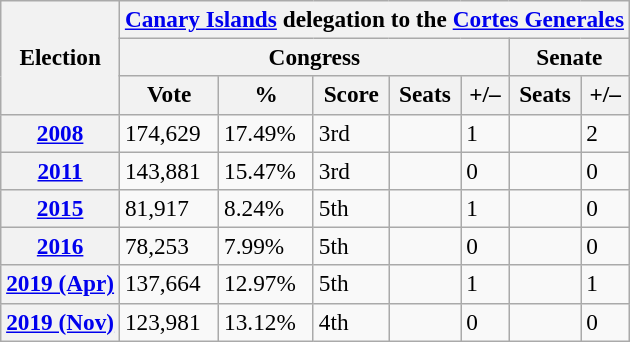<table class="wikitable" style="font-size:97%; text-align:left;">
<tr>
<th rowspan="3">Election</th>
<th colspan="7"><a href='#'>Canary Islands</a> delegation to the <a href='#'>Cortes Generales</a></th>
</tr>
<tr>
<th colspan="5">Congress</th>
<th colspan="2">Senate</th>
</tr>
<tr>
<th>Vote</th>
<th>%</th>
<th>Score</th>
<th>Seats</th>
<th>+/–</th>
<th>Seats</th>
<th>+/–</th>
</tr>
<tr>
<th><a href='#'>2008</a></th>
<td>174,629</td>
<td>17.49%</td>
<td>3rd</td>
<td></td>
<td>1</td>
<td></td>
<td>2</td>
</tr>
<tr>
<th><a href='#'>2011</a></th>
<td>143,881</td>
<td>15.47%</td>
<td>3rd</td>
<td></td>
<td>0</td>
<td></td>
<td>0</td>
</tr>
<tr>
<th><a href='#'>2015</a></th>
<td>81,917</td>
<td>8.24%</td>
<td>5th</td>
<td></td>
<td>1</td>
<td></td>
<td>0</td>
</tr>
<tr>
<th><a href='#'>2016</a></th>
<td>78,253</td>
<td>7.99%</td>
<td>5th</td>
<td></td>
<td>0</td>
<td></td>
<td>0</td>
</tr>
<tr>
<th><a href='#'>2019 (Apr)</a></th>
<td>137,664</td>
<td>12.97%</td>
<td>5th</td>
<td></td>
<td>1</td>
<td></td>
<td>1</td>
</tr>
<tr>
<th><a href='#'>2019 (Nov)</a></th>
<td>123,981</td>
<td>13.12%</td>
<td>4th</td>
<td></td>
<td>0</td>
<td></td>
<td>0</td>
</tr>
</table>
